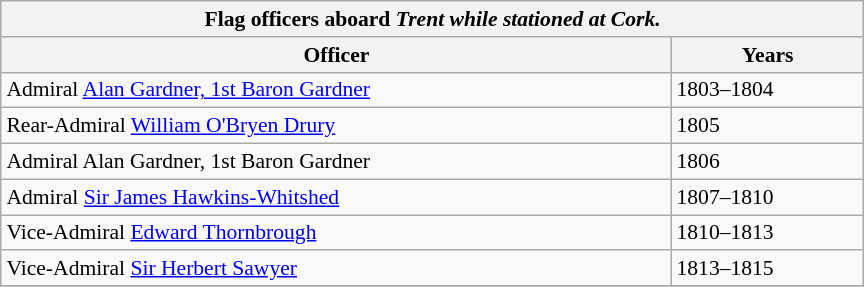<table class="wikitable floatright" style="margin-left: 1em; width: 40em; font-size: 90%;">
<tr>
<th colspan="6"><strong>Flag officers aboard <em>Trent<strong><em> while stationed at Cork.</th>
</tr>
<tr>
<th>Officer</th>
<th>Years</th>
</tr>
<tr>
<td>Admiral <a href='#'>Alan Gardner, 1st Baron Gardner</a></td>
<td>1803–1804</td>
</tr>
<tr>
<td>Rear-Admiral <a href='#'>William O'Bryen Drury</a></td>
<td>1805</td>
</tr>
<tr>
<td>Admiral Alan Gardner, 1st Baron Gardner</td>
<td>1806</td>
</tr>
<tr>
<td>Admiral <a href='#'>Sir James Hawkins-Whitshed</a></td>
<td>1807–1810</td>
</tr>
<tr>
<td>Vice-Admiral <a href='#'>Edward Thornbrough</a></td>
<td>1810–1813</td>
</tr>
<tr>
<td>Vice-Admiral <a href='#'>Sir Herbert Sawyer</a></td>
<td>1813–1815</td>
</tr>
<tr>
</tr>
</table>
